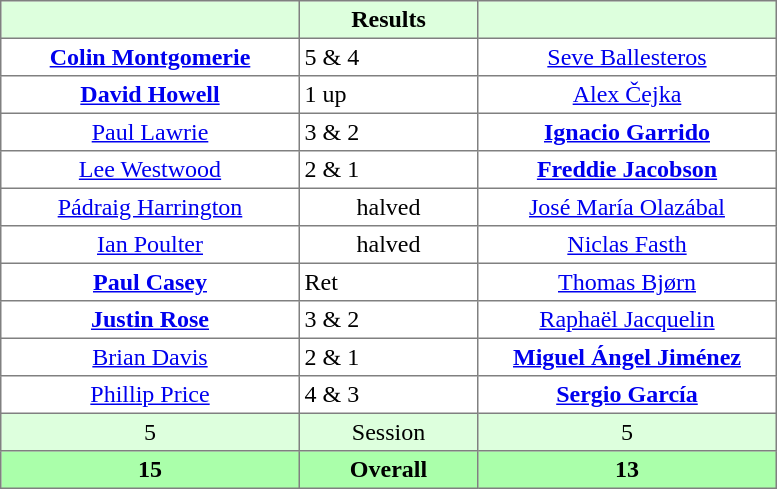<table border="1" cellpadding="3" style="border-collapse:collapse; text-align:center;">
<tr style="background:#ddffdd;">
<th style="width:12em;"> </th>
<th style="width:7em;">Results</th>
<th style="width:12em;"></th>
</tr>
<tr>
<td><strong><a href='#'>Colin Montgomerie</a></strong></td>
<td align=left> 5 & 4</td>
<td><a href='#'>Seve Ballesteros</a></td>
</tr>
<tr>
<td><strong><a href='#'>David Howell</a></strong></td>
<td align=left> 1 up</td>
<td><a href='#'>Alex Čejka</a></td>
</tr>
<tr>
<td><a href='#'>Paul Lawrie</a></td>
<td align=left> 3 & 2</td>
<td><strong><a href='#'>Ignacio Garrido</a></strong></td>
</tr>
<tr>
<td><a href='#'>Lee Westwood</a></td>
<td align=left> 2 & 1</td>
<td><strong><a href='#'>Freddie Jacobson</a></strong></td>
</tr>
<tr>
<td><a href='#'>Pádraig Harrington</a></td>
<td>halved</td>
<td><a href='#'>José María Olazábal</a></td>
</tr>
<tr>
<td><a href='#'>Ian Poulter</a></td>
<td>halved</td>
<td><a href='#'>Niclas Fasth</a></td>
</tr>
<tr>
<td><strong><a href='#'>Paul Casey</a></strong></td>
<td align=left> Ret</td>
<td><a href='#'>Thomas Bjørn</a></td>
</tr>
<tr>
<td><strong><a href='#'>Justin Rose</a></strong></td>
<td align=left> 3 & 2</td>
<td><a href='#'>Raphaël Jacquelin</a></td>
</tr>
<tr>
<td><a href='#'>Brian Davis</a></td>
<td align=left> 2 & 1</td>
<td><strong><a href='#'>Miguel Ángel Jiménez</a></strong></td>
</tr>
<tr>
<td><a href='#'>Phillip Price</a></td>
<td align=left> 4 & 3</td>
<td><strong><a href='#'>Sergio García</a></strong></td>
</tr>
<tr style="background:#ddffdd;">
<td>5</td>
<td>Session</td>
<td>5</td>
</tr>
<tr style="background:#aaffaa;">
<th>15</th>
<th>Overall</th>
<th>13</th>
</tr>
</table>
